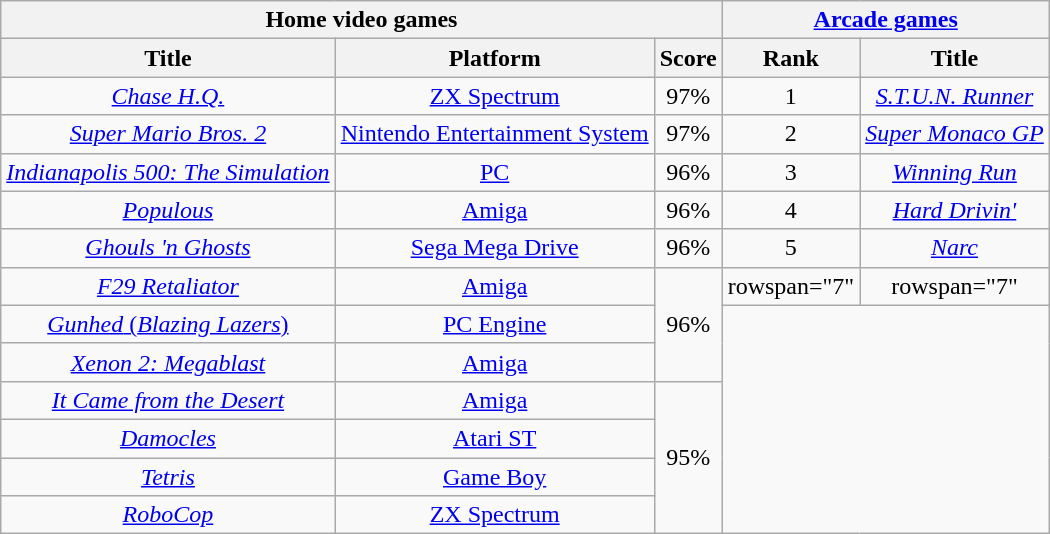<table class="wikitable sortable" style="text-align:center;">
<tr>
<th colspan="3">Home video games</th>
<th colspan="2"><a href='#'>Arcade games</a></th>
</tr>
<tr>
<th>Title</th>
<th>Platform</th>
<th>Score</th>
<th>Rank</th>
<th>Title</th>
</tr>
<tr>
<td><em><a href='#'>Chase H.Q.</a></em></td>
<td><a href='#'>ZX Spectrum</a></td>
<td>97%</td>
<td>1</td>
<td><em><a href='#'>S.T.U.N. Runner</a></em></td>
</tr>
<tr>
<td><em><a href='#'>Super Mario Bros. 2</a></em></td>
<td><a href='#'>Nintendo Entertainment System</a></td>
<td>97%</td>
<td>2</td>
<td><em><a href='#'>Super Monaco GP</a></em></td>
</tr>
<tr>
<td><em><a href='#'>Indianapolis 500: The Simulation</a></em></td>
<td><a href='#'>PC</a></td>
<td>96%</td>
<td>3</td>
<td><em><a href='#'>Winning Run</a></em></td>
</tr>
<tr>
<td><em><a href='#'>Populous</a></em></td>
<td><a href='#'>Amiga</a></td>
<td>96%</td>
<td>4</td>
<td><em><a href='#'>Hard Drivin'</a></em></td>
</tr>
<tr>
<td><em><a href='#'>Ghouls 'n Ghosts</a></em></td>
<td><a href='#'>Sega Mega Drive</a></td>
<td>96%</td>
<td>5</td>
<td><a href='#'><em>Narc</em></a></td>
</tr>
<tr>
<td><em><a href='#'>F29 Retaliator</a></em></td>
<td><a href='#'>Amiga</a></td>
<td rowspan="3">96%</td>
<td>rowspan="7" </td>
<td>rowspan="7" </td>
</tr>
<tr>
<td><a href='#'><em>Gunhed</em> (<em>Blazing Lazers</em>)</a></td>
<td><a href='#'>PC Engine</a></td>
</tr>
<tr>
<td><em><a href='#'>Xenon 2: Megablast</a></em></td>
<td><a href='#'>Amiga</a></td>
</tr>
<tr>
<td><em><a href='#'>It Came from the Desert</a></em></td>
<td><a href='#'>Amiga</a></td>
<td rowspan="4">95%</td>
</tr>
<tr>
<td><em><a href='#'>Damocles</a></em></td>
<td><a href='#'>Atari ST</a></td>
</tr>
<tr>
<td><em><a href='#'>Tetris</a></em></td>
<td><a href='#'>Game Boy</a></td>
</tr>
<tr>
<td><em><a href='#'>RoboCop</a></em></td>
<td><a href='#'>ZX Spectrum</a></td>
</tr>
</table>
